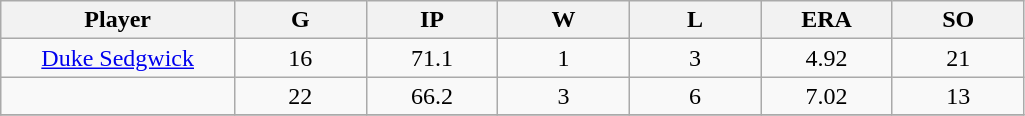<table class="wikitable sortable">
<tr>
<th bgcolor="#DDDDFF" width="16%">Player</th>
<th bgcolor="#DDDDFF" width="9%">G</th>
<th bgcolor="#DDDDFF" width="9%">IP</th>
<th bgcolor="#DDDDFF" width="9%">W</th>
<th bgcolor="#DDDDFF" width="9%">L</th>
<th bgcolor="#DDDDFF" width="9%">ERA</th>
<th bgcolor="#DDDDFF" width="9%">SO</th>
</tr>
<tr align="center">
<td><a href='#'>Duke Sedgwick</a></td>
<td>16</td>
<td>71.1</td>
<td>1</td>
<td>3</td>
<td>4.92</td>
<td>21</td>
</tr>
<tr align=center>
<td></td>
<td>22</td>
<td>66.2</td>
<td>3</td>
<td>6</td>
<td>7.02</td>
<td>13</td>
</tr>
<tr align="center">
</tr>
</table>
